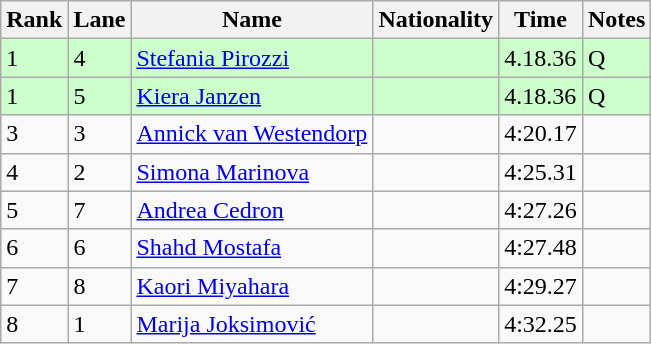<table class="wikitable">
<tr>
<th>Rank</th>
<th>Lane</th>
<th>Name</th>
<th>Nationality</th>
<th>Time</th>
<th>Notes</th>
</tr>
<tr bgcolor=ccffcc>
<td>1</td>
<td>4</td>
<td><a href='#'>Stefania Pirozzi</a></td>
<td></td>
<td>4.18.36</td>
<td>Q</td>
</tr>
<tr bgcolor=ccffcc>
<td>1</td>
<td>5</td>
<td><a href='#'>Kiera Janzen</a></td>
<td></td>
<td>4.18.36</td>
<td>Q</td>
</tr>
<tr>
<td>3</td>
<td>3</td>
<td><a href='#'>Annick van Westendorp</a></td>
<td></td>
<td>4:20.17</td>
<td></td>
</tr>
<tr>
<td>4</td>
<td>2</td>
<td><a href='#'>Simona Marinova</a></td>
<td></td>
<td>4:25.31</td>
<td></td>
</tr>
<tr>
<td>5</td>
<td>7</td>
<td><a href='#'>Andrea Cedron</a></td>
<td></td>
<td>4:27.26</td>
<td></td>
</tr>
<tr>
<td>6</td>
<td>6</td>
<td><a href='#'>Shahd Mostafa</a></td>
<td></td>
<td>4:27.48</td>
<td></td>
</tr>
<tr>
<td>7</td>
<td>8</td>
<td><a href='#'>Kaori Miyahara</a></td>
<td></td>
<td>4:29.27</td>
<td></td>
</tr>
<tr>
<td>8</td>
<td>1</td>
<td><a href='#'>Marija Joksimović</a></td>
<td></td>
<td>4:32.25</td>
<td></td>
</tr>
</table>
